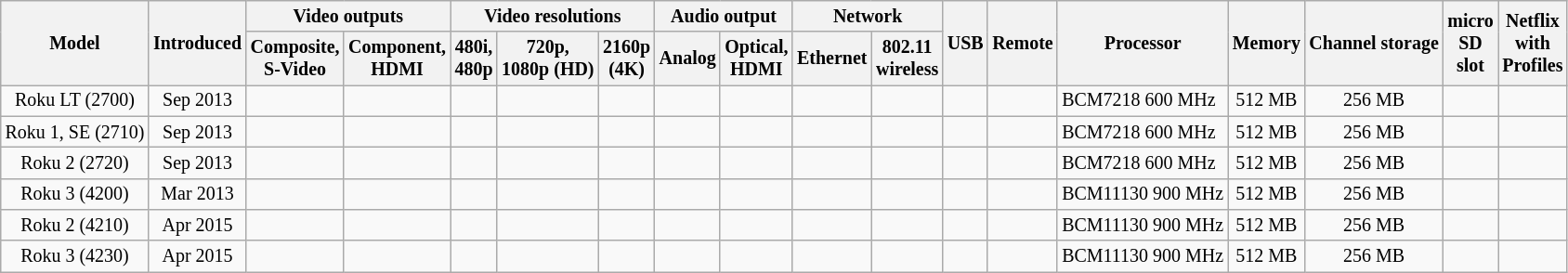<table class="wikitable" style="text-align: center; font-size: smaller;">
<tr>
<th rowspan="2">Model</th>
<th rowspan="2">Introduced</th>
<th colspan="2">Video outputs</th>
<th colspan="3">Video resolutions</th>
<th colspan="2">Audio output</th>
<th colspan="2">Network</th>
<th rowspan="2">USB</th>
<th rowspan="2">Remote</th>
<th rowspan="2">Processor</th>
<th rowspan="2">Memory</th>
<th rowspan="2">Channel storage </th>
<th rowspan="2">micro <br>SD <br>slot</th>
<th rowspan="2">Netflix <br>with <br>Profiles</th>
</tr>
<tr>
<th>Composite,<br>S-Video</th>
<th>Component,<br>HDMI</th>
<th>480i,<br>480p</th>
<th>720p,<br>1080p (HD)</th>
<th>2160p<br>(4K)</th>
<th>Analog</th>
<th>Optical,<br>HDMI</th>
<th>Ethernet</th>
<th>802.11<br>wireless</th>
</tr>
<tr>
<td>Roku LT (2700)</td>
<td>Sep 2013</td>
<td></td>
<td></td>
<td></td>
<td></td>
<td></td>
<td></td>
<td></td>
<td></td>
<td></td>
<td></td>
<td></td>
<td style="text-align:left;">BCM7218 600 MHz</td>
<td>512 MB</td>
<td>256 MB</td>
<td></td>
<td></td>
</tr>
<tr>
<td>Roku 1, SE (2710)</td>
<td>Sep 2013</td>
<td></td>
<td></td>
<td></td>
<td></td>
<td></td>
<td></td>
<td></td>
<td></td>
<td></td>
<td></td>
<td></td>
<td style="text-align:left;">BCM7218 600 MHz</td>
<td>512 MB</td>
<td>256 MB</td>
<td></td>
<td></td>
</tr>
<tr>
<td>Roku 2 (2720)</td>
<td>Sep 2013</td>
<td></td>
<td></td>
<td></td>
<td></td>
<td></td>
<td></td>
<td></td>
<td></td>
<td></td>
<td></td>
<td></td>
<td style="text-align:left;">BCM7218 600 MHz</td>
<td>512 MB</td>
<td>256 MB</td>
<td></td>
<td></td>
</tr>
<tr>
<td>Roku 3 (4200)</td>
<td>Mar 2013</td>
<td></td>
<td></td>
<td></td>
<td></td>
<td></td>
<td></td>
<td></td>
<td></td>
<td></td>
<td></td>
<td></td>
<td style="text-align:left;">BCM11130 900 MHz</td>
<td>512 MB</td>
<td>256 MB</td>
<td></td>
<td></td>
</tr>
<tr>
<td>Roku 2 (4210)</td>
<td>Apr 2015</td>
<td></td>
<td></td>
<td></td>
<td></td>
<td></td>
<td></td>
<td></td>
<td></td>
<td></td>
<td></td>
<td></td>
<td style="text-align:left;">BCM11130 900 MHz</td>
<td>512 MB</td>
<td>256 MB</td>
<td></td>
<td></td>
</tr>
<tr>
<td>Roku 3 (4230)</td>
<td>Apr 2015</td>
<td></td>
<td></td>
<td></td>
<td></td>
<td></td>
<td></td>
<td></td>
<td></td>
<td></td>
<td></td>
<td></td>
<td style="text-align:left;">BCM11130 900 MHz</td>
<td>512 MB</td>
<td>256 MB</td>
<td></td>
<td></td>
</tr>
</table>
